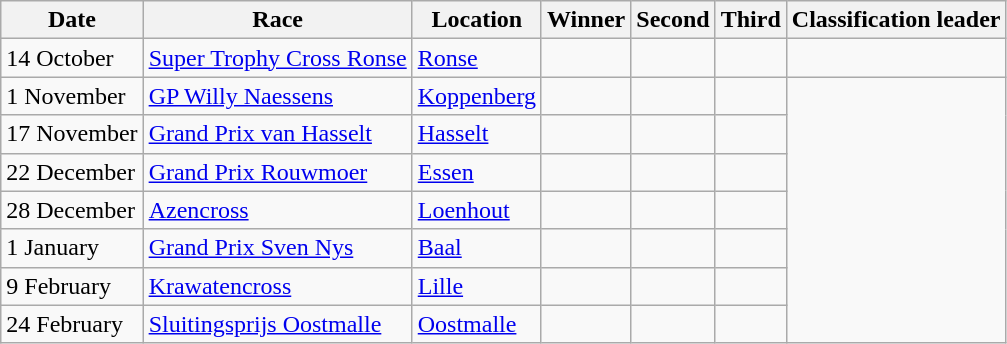<table class="wikitable">
<tr>
<th>Date</th>
<th>Race</th>
<th>Location</th>
<th>Winner</th>
<th>Second</th>
<th>Third</th>
<th>Classification leader</th>
</tr>
<tr>
<td>14 October</td>
<td><a href='#'>Super Trophy Cross Ronse</a></td>
<td><a href='#'>Ronse</a></td>
<td></td>
<td></td>
<td></td>
<td></td>
</tr>
<tr>
<td>1 November</td>
<td><a href='#'>GP Willy Naessens</a></td>
<td><a href='#'>Koppenberg</a></td>
<td></td>
<td></td>
<td></td>
<td rowspan=7></td>
</tr>
<tr>
<td>17 November</td>
<td><a href='#'>Grand Prix van Hasselt</a></td>
<td><a href='#'>Hasselt</a></td>
<td></td>
<td></td>
<td></td>
</tr>
<tr>
<td>22 December</td>
<td><a href='#'>Grand Prix Rouwmoer</a></td>
<td><a href='#'>Essen</a></td>
<td></td>
<td></td>
<td></td>
</tr>
<tr>
<td>28 December</td>
<td><a href='#'>Azencross</a></td>
<td><a href='#'>Loenhout</a></td>
<td></td>
<td></td>
<td></td>
</tr>
<tr>
<td>1 January</td>
<td><a href='#'>Grand Prix Sven Nys</a></td>
<td><a href='#'>Baal</a></td>
<td></td>
<td></td>
<td></td>
</tr>
<tr>
<td>9 February</td>
<td><a href='#'>Krawatencross</a></td>
<td><a href='#'>Lille</a></td>
<td></td>
<td></td>
<td></td>
</tr>
<tr>
<td>24 February</td>
<td><a href='#'>Sluitingsprijs Oostmalle</a></td>
<td><a href='#'>Oostmalle</a></td>
<td></td>
<td></td>
<td></td>
</tr>
</table>
